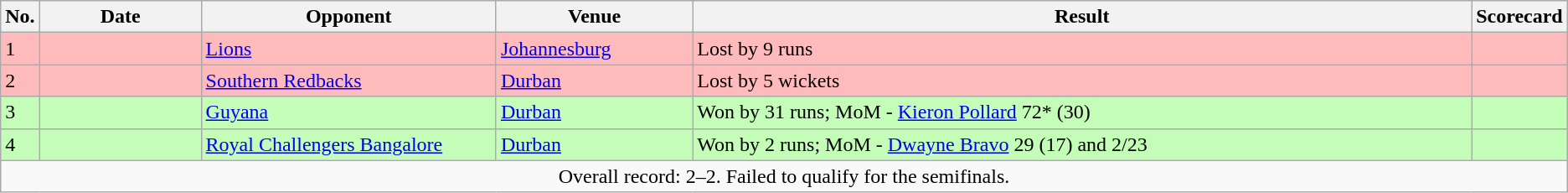<table class="wikitable sortable">
<tr>
<th style="width:2%;">No.</th>
<th style="width:11%;">Date</th>
<th style="width:20%;">Opponent</th>
<th style="width:13%;">Venue</th>
<th style="width:55%;">Result</th>
<th style="width:9%;">Scorecard</th>
</tr>
<tr style="background:#fbb;">
<td>1</td>
<td></td>
<td><a href='#'>Lions</a></td>
<td><a href='#'>Johannesburg</a></td>
<td><span></span>Lost by 9 runs</td>
<td></td>
</tr>
<tr style="background:#fbb;">
<td>2</td>
<td></td>
<td><a href='#'>Southern Redbacks</a></td>
<td><a href='#'>Durban</a></td>
<td><span></span>Lost by 5 wickets</td>
<td></td>
</tr>
<tr style="background:#c3fdb8;">
<td>3</td>
<td></td>
<td><a href='#'>Guyana</a></td>
<td><a href='#'>Durban</a></td>
<td><span></span>Won by 31 runs; MoM - <a href='#'>Kieron Pollard</a> 72* (30)</td>
<td></td>
</tr>
<tr style="background:#c3fdb8;">
<td>4</td>
<td></td>
<td><a href='#'>Royal Challengers Bangalore</a></td>
<td><a href='#'>Durban</a></td>
<td><span></span>Won by 2 runs; MoM - <a href='#'>Dwayne Bravo</a> 29 (17) and 2/23</td>
<td></td>
</tr>
<tr class="sortbottom">
<td colspan="6" style="text-align:center;">Overall record: 2–2. Failed to qualify for the semifinals.</td>
</tr>
</table>
